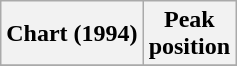<table class="wikitable sortable plainrowheaders">
<tr>
<th scope="col">Chart (1994)</th>
<th scope="col">Peak<br>position</th>
</tr>
<tr>
</tr>
</table>
